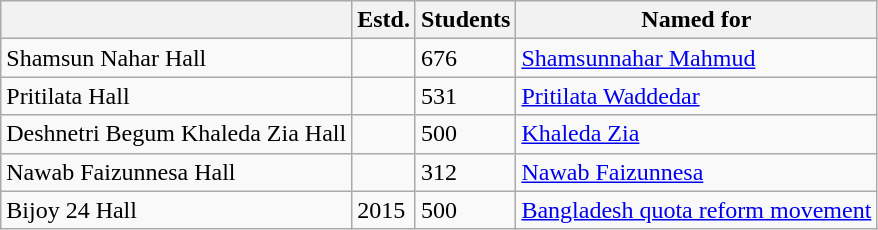<table class="wikitable">
<tr>
<th></th>
<th>Estd.</th>
<th>Students</th>
<th>Named for</th>
</tr>
<tr>
<td>Shamsun Nahar Hall</td>
<td></td>
<td>676</td>
<td><a href='#'>Shamsunnahar Mahmud</a></td>
</tr>
<tr>
<td>Pritilata Hall</td>
<td></td>
<td>531</td>
<td><a href='#'>Pritilata Waddedar</a></td>
</tr>
<tr>
<td>Deshnetri Begum Khaleda Zia Hall</td>
<td></td>
<td>500</td>
<td><a href='#'>Khaleda Zia</a></td>
</tr>
<tr>
<td>Nawab Faizunnesa Hall</td>
<td></td>
<td>312</td>
<td><a href='#'>Nawab Faizunnesa</a></td>
</tr>
<tr>
<td>Bijoy 24 Hall</td>
<td>2015</td>
<td>500</td>
<td><a href='#'>Bangladesh quota reform movement</a></td>
</tr>
</table>
